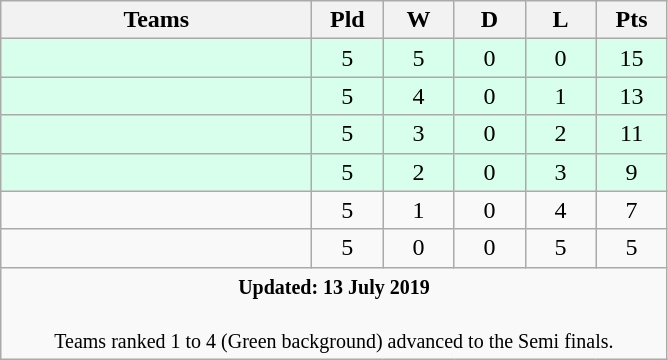<table class="wikitable" style="text-align: center;">
<tr>
<th width="200">Teams</th>
<th width="40">Pld</th>
<th width="40">W</th>
<th width="40">D</th>
<th width="40">L</th>
<th width="40">Pts</th>
</tr>
<tr bgcolor="#d8ffeb">
<td align=left></td>
<td>5</td>
<td>5</td>
<td>0</td>
<td>0</td>
<td>15</td>
</tr>
<tr bgcolor="#d8ffeb">
<td align=left></td>
<td>5</td>
<td>4</td>
<td>0</td>
<td>1</td>
<td>13</td>
</tr>
<tr bgcolor="#d8ffeb">
<td align=left></td>
<td>5</td>
<td>3</td>
<td>0</td>
<td>2</td>
<td>11</td>
</tr>
<tr bgcolor="#d8ffeb">
<td align=left></td>
<td>5</td>
<td>2</td>
<td>0</td>
<td>3</td>
<td>9</td>
</tr>
<tr>
<td align=left></td>
<td>5</td>
<td>1</td>
<td>0</td>
<td>4</td>
<td>7</td>
</tr>
<tr>
<td align=left></td>
<td>5</td>
<td>0</td>
<td>0</td>
<td>5</td>
<td>5</td>
</tr>
<tr bgcolor="#f9f9f9" align=center>
<td colspan="15" style="border:0px"><small><strong>Updated: 13 July 2019</strong></small><br> <br> <small>Teams ranked 1 to 4 <span>(Green background)</span> advanced to the Semi finals.<br></small></td>
</tr>
</table>
